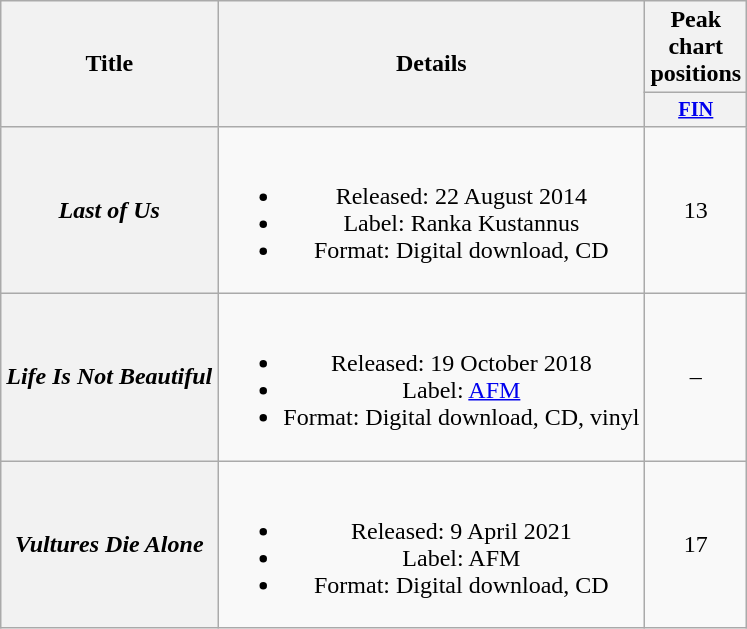<table class="wikitable plainrowheaders" style="text-align:center;">
<tr>
<th scope="col" rowspan="2">Title</th>
<th scope="col" rowspan="2">Details</th>
<th scope="col" colspan="1">Peak chart positions</th>
</tr>
<tr>
<th scope="col" style="width:3em;font-size:85%;"><a href='#'>FIN</a><br></th>
</tr>
<tr>
<th scope="row"><em>Last of Us</em></th>
<td><br><ul><li>Released: 22 August 2014</li><li>Label: Ranka Kustannus</li><li>Format: Digital download, CD</li></ul></td>
<td>13</td>
</tr>
<tr>
<th scope="row"><em>Life Is Not Beautiful</em></th>
<td><br><ul><li>Released: 19 October 2018</li><li>Label: <a href='#'>AFM</a></li><li>Format: Digital download, CD, vinyl</li></ul></td>
<td>–</td>
</tr>
<tr>
<th scope="row"><em>Vultures Die Alone</em></th>
<td><br><ul><li>Released: 9 April 2021</li><li>Label: AFM</li><li>Format: Digital download, CD</li></ul></td>
<td>17<br></td>
</tr>
</table>
